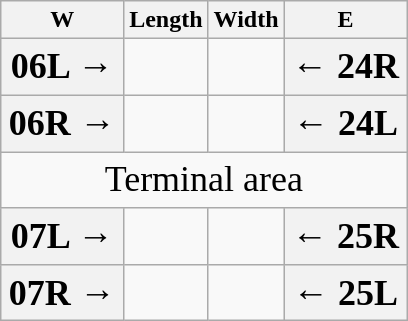<table class="wikitable" style="text-align: center;">
<tr>
<th class="text">W</th>
<th class="number">Length</th>
<th class="number">Width</th>
<th class="text">E</th>
</tr>
<tr>
<th style="font-size:150%;">06L →</th>
<td></td>
<td></td>
<th style="font-size:150%;">← 24R</th>
</tr>
<tr>
<th style="font-size:150%;">06R →</th>
<td></td>
<td></td>
<th style="font-size:150%;">← 24L</th>
</tr>
<tr>
<td colspan="4" style="font-size:150%;">Terminal area</td>
</tr>
<tr>
<th style="font-size:150%;">07L →</th>
<td></td>
<td></td>
<th style="font-size:150%;">← 25R</th>
</tr>
<tr>
<th style="font-size:150%;">07R →</th>
<td></td>
<td></td>
<th style="font-size:150%;">← 25L</th>
</tr>
</table>
